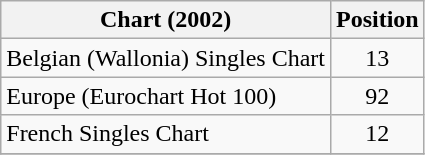<table class="wikitable sortable">
<tr>
<th>Chart (2002)</th>
<th>Position</th>
</tr>
<tr>
<td>Belgian (Wallonia) Singles Chart</td>
<td align="center">13</td>
</tr>
<tr>
<td align="left">Europe (Eurochart Hot 100)</td>
<td align="center">92</td>
</tr>
<tr>
<td>French Singles Chart</td>
<td align="center">12</td>
</tr>
<tr>
</tr>
</table>
